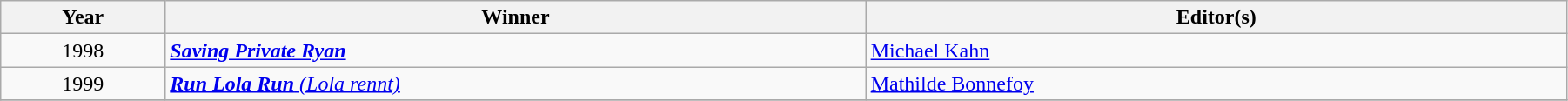<table class="wikitable" width="95%" cellpadding="5">
<tr>
<th width="100"><strong>Year</strong></th>
<th width="450"><strong>Winner</strong></th>
<th width="450"><strong>Editor(s)</strong></th>
</tr>
<tr>
<td style="text-align:center;">1998</td>
<td><strong><em><a href='#'>Saving Private Ryan</a></em></strong></td>
<td><a href='#'>Michael Kahn</a></td>
</tr>
<tr>
<td style="text-align:center;">1999</td>
<td><em><a href='#'><strong>Run Lola Run</strong> (Lola rennt)</a></em></td>
<td><a href='#'>Mathilde Bonnefoy</a></td>
</tr>
<tr>
</tr>
</table>
